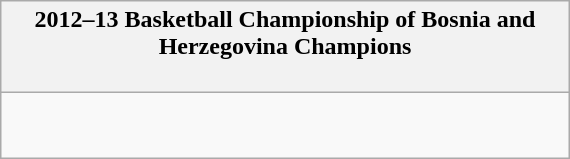<table class="wikitable" style="margin: 0 auto; width: 30%;">
<tr>
<th>2012–13 Basketball Championship of Bosnia and Herzegovina Champions<br><br></th>
</tr>
<tr>
<td align=center><br><br></td>
</tr>
</table>
